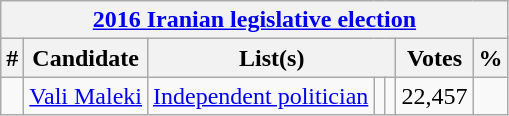<table class=wikitable style=text-align:left>
<tr>
<th colspan="7" align=center><a href='#'>2016 Iranian legislative election</a></th>
</tr>
<tr>
<th>#</th>
<th>Candidate</th>
<th colspan="3">List(s)</th>
<th>Votes</th>
<th>%</th>
</tr>
<tr>
<td></td>
<td><a href='#'>Vali Maleki</a></td>
<td><a href='#'>Independent politician</a></td>
<td></td>
<td></td>
<td>22,457</td>
<td></td>
</tr>
</table>
